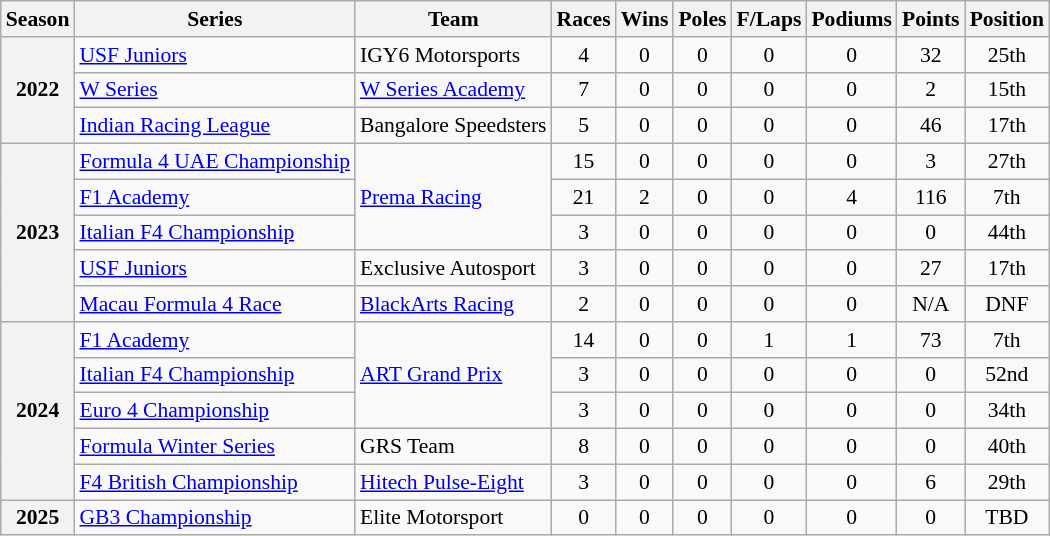<table class="wikitable" style="font-size: 90%; text-align:center">
<tr>
<th scope="col">Season</th>
<th scope="col">Series</th>
<th scope="col">Team</th>
<th scope="col">Races</th>
<th scope="col">Wins</th>
<th scope="col">Poles</th>
<th scope="col">F/Laps</th>
<th scope="col">Podiums</th>
<th scope="col">Points</th>
<th scope="col">Position</th>
</tr>
<tr>
<th scope="row" rowspan="3">2022</th>
<td style="text-align:left;"><a href='#'>USF Juniors</a></td>
<td style="text-align:left;">IGY6 Motorsports</td>
<td>4</td>
<td>0</td>
<td>0</td>
<td>0</td>
<td>0</td>
<td>32</td>
<td>25th</td>
</tr>
<tr>
<td style="text-align:left;"><a href='#'>W Series</a></td>
<td style="text-align:left;"><a href='#'>W Series Academy</a></td>
<td>7</td>
<td>0</td>
<td>0</td>
<td>0</td>
<td>0</td>
<td>2</td>
<td>15th</td>
</tr>
<tr>
<td style="text-align:left;"><a href='#'>Indian Racing League</a></td>
<td style="text-align:left;">Bangalore Speedsters</td>
<td>5</td>
<td>0</td>
<td>0</td>
<td>0</td>
<td>0</td>
<td>46</td>
<td>17th</td>
</tr>
<tr>
<th scope="row" rowspan="5">2023</th>
<td style="text-align:left;"><a href='#'>Formula 4 UAE Championship</a></td>
<td style="text-align:left;" rowspan="3"><a href='#'>Prema Racing</a></td>
<td>15</td>
<td>0</td>
<td>0</td>
<td>0</td>
<td>0</td>
<td>3</td>
<td>27th</td>
</tr>
<tr>
<td style="text-align:left;"><a href='#'>F1 Academy</a></td>
<td>21</td>
<td>2</td>
<td>0</td>
<td>0</td>
<td>4</td>
<td>116</td>
<td>7th</td>
</tr>
<tr>
<td style="text-align:left;"><a href='#'>Italian F4 Championship</a></td>
<td>3</td>
<td>0</td>
<td>0</td>
<td>0</td>
<td>0</td>
<td>0</td>
<td>44th</td>
</tr>
<tr>
<td style="text-align:left;"><a href='#'>USF Juniors</a></td>
<td style="text-align:left;">Exclusive Autosport</td>
<td>3</td>
<td>0</td>
<td>0</td>
<td>0</td>
<td>0</td>
<td>27</td>
<td>17th</td>
</tr>
<tr>
<td style="text-align:left;"><a href='#'>Macau Formula 4 Race</a></td>
<td style="text-align:left;"><a href='#'>BlackArts Racing</a></td>
<td>2</td>
<td>0</td>
<td>0</td>
<td>0</td>
<td>0</td>
<td>N/A</td>
<td>DNF</td>
</tr>
<tr>
<th scope="row" rowspan="5">2024</th>
<td style="text-align:left;"><a href='#'>F1 Academy</a></td>
<td style="text-align:left;" rowspan="3"><a href='#'>ART Grand Prix</a></td>
<td>14</td>
<td>0</td>
<td>0</td>
<td>1</td>
<td>1</td>
<td>73</td>
<td>7th</td>
</tr>
<tr>
<td style="text-align:left;"><a href='#'>Italian F4 Championship</a></td>
<td>3</td>
<td>0</td>
<td>0</td>
<td>0</td>
<td>0</td>
<td>0</td>
<td>52nd</td>
</tr>
<tr>
<td style="text-align:left;"><a href='#'>Euro 4 Championship</a></td>
<td>3</td>
<td>0</td>
<td>0</td>
<td>0</td>
<td>0</td>
<td>0</td>
<td>34th</td>
</tr>
<tr>
<td style="text-align:left;"><a href='#'>Formula Winter Series</a></td>
<td style="text-align:left;">GRS Team</td>
<td>8</td>
<td>0</td>
<td>0</td>
<td>0</td>
<td>0</td>
<td>0</td>
<td>40th</td>
</tr>
<tr>
<td style="text-align:left;"><a href='#'>F4 British Championship</a></td>
<td style="text-align:left;"><a href='#'>Hitech Pulse-Eight</a></td>
<td>3</td>
<td>0</td>
<td>0</td>
<td>0</td>
<td>0</td>
<td>6</td>
<td>29th</td>
</tr>
<tr>
<th scope="row">2025</th>
<td style="text-align:left;"><a href='#'>GB3 Championship</a></td>
<td style="text-align:left;">Elite Motorsport</td>
<td>0</td>
<td>0</td>
<td>0</td>
<td>0</td>
<td>0</td>
<td>0</td>
<td>TBD</td>
</tr>
</table>
